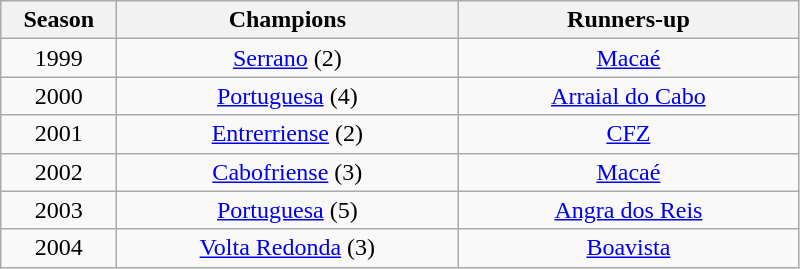<table class="wikitable" style="text-align:center; margin-left:1em;">
<tr>
<th style="width:70px">Season</th>
<th style="width:220px">Champions</th>
<th style="width:220px">Runners-up</th>
</tr>
<tr>
<td>1999</td>
<td><a href='#'>Serrano</a> (2)</td>
<td><a href='#'>Macaé</a></td>
</tr>
<tr>
<td>2000</td>
<td><a href='#'>Portuguesa</a> (4)</td>
<td><a href='#'>Arraial do Cabo</a></td>
</tr>
<tr>
<td>2001</td>
<td><a href='#'>Entrerriense</a> (2)</td>
<td><a href='#'>CFZ</a></td>
</tr>
<tr>
<td>2002</td>
<td><a href='#'>Cabofriense</a> (3)</td>
<td><a href='#'>Macaé</a></td>
</tr>
<tr>
<td>2003</td>
<td><a href='#'>Portuguesa</a> (5)</td>
<td><a href='#'>Angra dos Reis</a></td>
</tr>
<tr>
<td>2004</td>
<td><a href='#'>Volta Redonda</a> (3)</td>
<td><a href='#'>Boavista</a></td>
</tr>
</table>
